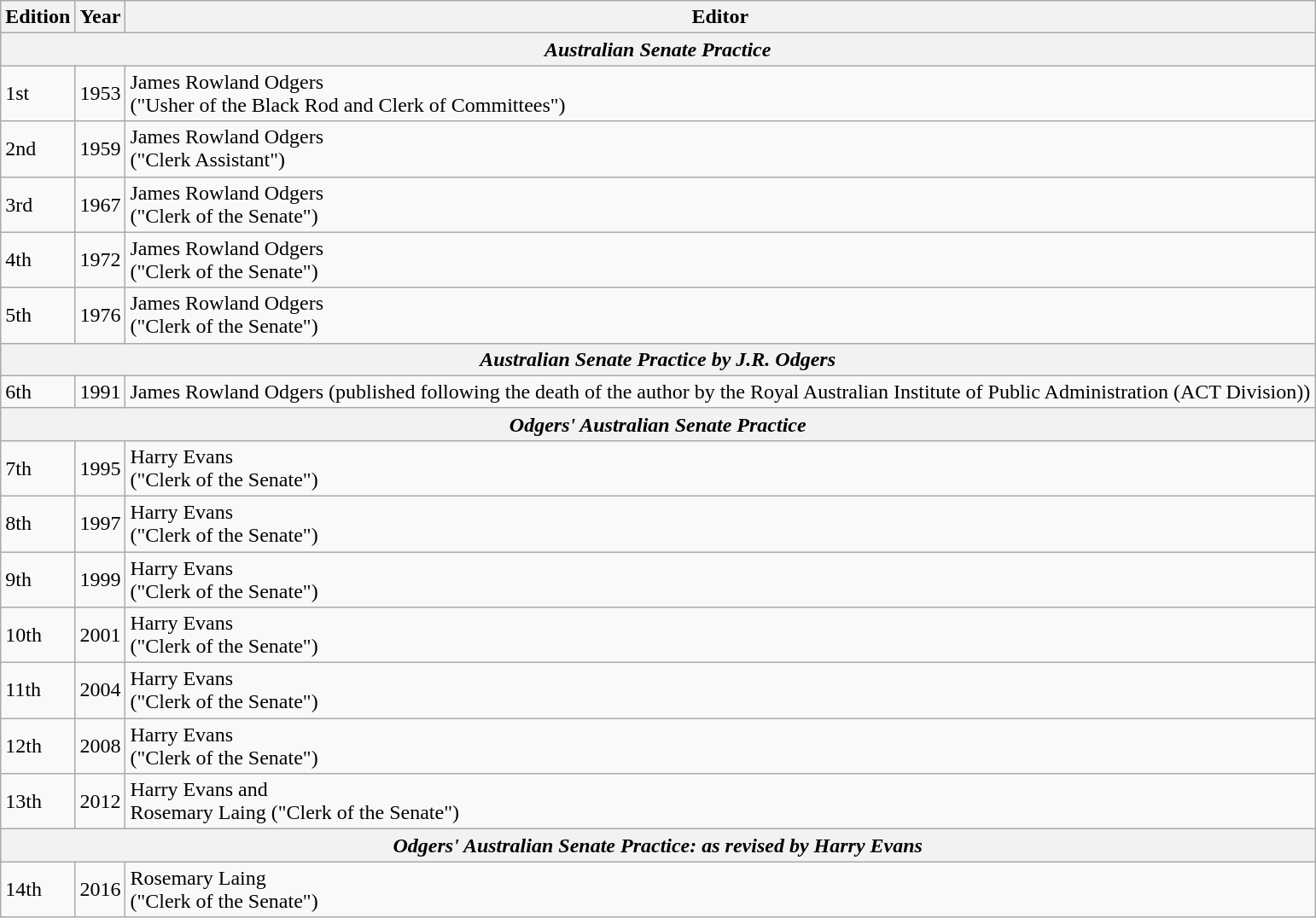<table class="wikitable" border="1">
<tr>
<th>Edition</th>
<th>Year</th>
<th>Editor</th>
</tr>
<tr>
<th colspan="3"><em>Australian Senate Practice</em></th>
</tr>
<tr>
<td>1st</td>
<td>1953</td>
<td>James Rowland Odgers <br> ("Usher of the Black Rod and Clerk of Committees")</td>
</tr>
<tr>
<td>2nd</td>
<td>1959</td>
<td>James Rowland Odgers <br> ("Clerk Assistant")</td>
</tr>
<tr>
<td>3rd</td>
<td>1967</td>
<td>James Rowland Odgers <br> ("Clerk of the Senate")</td>
</tr>
<tr>
<td>4th</td>
<td>1972</td>
<td>James Rowland Odgers <br> ("Clerk of the Senate")</td>
</tr>
<tr>
<td>5th</td>
<td>1976</td>
<td>James Rowland Odgers <br> ("Clerk of the Senate")</td>
</tr>
<tr>
<th colspan="3"><em>Australian Senate Practice by J.R. Odgers</em></th>
</tr>
<tr>
<td>6th</td>
<td>1991</td>
<td>James Rowland Odgers (published following the death of the author by the Royal Australian Institute of Public Administration (ACT Division))</td>
</tr>
<tr>
<th colspan="3"><em>Odgers' Australian Senate Practice</em></th>
</tr>
<tr>
<td>7th</td>
<td>1995</td>
<td>Harry Evans <br> ("Clerk of the Senate")</td>
</tr>
<tr>
<td>8th</td>
<td>1997</td>
<td>Harry Evans <br> ("Clerk of the Senate")</td>
</tr>
<tr>
<td>9th</td>
<td>1999</td>
<td>Harry Evans <br> ("Clerk of the Senate")</td>
</tr>
<tr>
<td>10th</td>
<td>2001</td>
<td>Harry Evans <br> ("Clerk of the Senate")</td>
</tr>
<tr>
<td>11th</td>
<td>2004</td>
<td>Harry Evans <br> ("Clerk of the Senate")</td>
</tr>
<tr>
<td>12th</td>
<td>2008</td>
<td>Harry Evans <br> ("Clerk of the Senate")</td>
</tr>
<tr>
<td>13th</td>
<td>2012</td>
<td>Harry Evans and <br>Rosemary Laing ("Clerk of the Senate")</td>
</tr>
<tr>
<th colspan="3"><em>Odgers' Australian Senate Practice: as revised by Harry Evans</em></th>
</tr>
<tr>
<td>14th</td>
<td>2016</td>
<td>Rosemary Laing <br> ("Clerk of the Senate")</td>
</tr>
</table>
